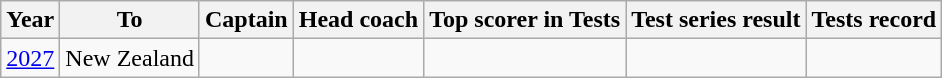<table class="wikitable">
<tr>
<th>Year</th>
<th>To</th>
<th>Captain</th>
<th>Head coach</th>
<th>Top scorer in Tests</th>
<th>Test series result</th>
<th>Tests record</th>
</tr>
<tr>
<td><a href='#'>2027</a></td>
<td>New Zealand</td>
<td></td>
<td></td>
<td></td>
<td></td>
<td></td>
</tr>
</table>
